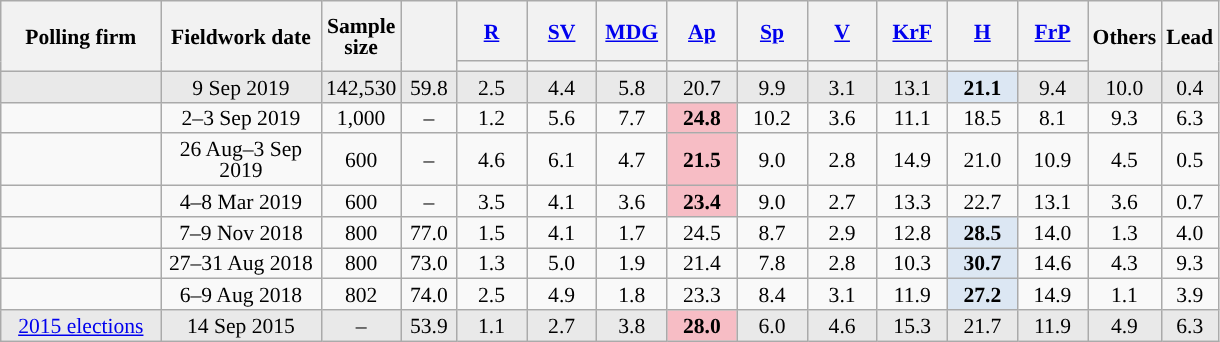<table class="wikitable sortable" style="text-align:center;font-size:90%;line-height:14px;">
<tr style="height:40px;">
<th style="width:100px;" rowspan="2">Polling firm</th>
<th style="width:100px;" rowspan="2">Fieldwork date</th>
<th style="width:35px;" rowspan="2">Sample<br>size</th>
<th style="width:30px;" rowspan="2"></th>
<th class="unsortable" style="width:40px;"><a href='#'>R</a></th>
<th class="unsortable" style="width:40px;"><a href='#'>SV</a></th>
<th class="unsortable" style="width:40px;"><a href='#'>MDG</a></th>
<th class="unsortable" style="width:40px;"><a href='#'>Ap</a></th>
<th class="unsortable" style="width:40px;"><a href='#'>Sp</a></th>
<th class="unsortable" style="width:40px;"><a href='#'>V</a></th>
<th class="unsortable" style="width:40px;"><a href='#'>KrF</a></th>
<th class="unsortable" style="width:40px;"><a href='#'>H</a></th>
<th class="unsortable" style="width:40px;"><a href='#'>FrP</a></th>
<th class="unsortable" style="width:30px;" rowspan="2">Others</th>
<th style="width:30px;" rowspan="2">Lead</th>
</tr>
<tr>
<th style="background:"></th>
<th style="background:"></th>
<th style="background:"></th>
<th style="background:"></th>
<th style="background:"></th>
<th style="background:"></th>
<th style="background:"></th>
<th style="background:"></th>
<th style="background:"></th>
</tr>
<tr style="background:#E9E9E9;">
<td></td>
<td data-sort-value="2019-09-09">9 Sep 2019</td>
<td>142,530</td>
<td>59.8</td>
<td>2.5</td>
<td>4.4</td>
<td>5.8</td>
<td>20.7</td>
<td>9.9</td>
<td>3.1</td>
<td>13.1</td>
<td style="background:#DCE7F3;"><strong>21.1</strong></td>
<td>9.4</td>
<td>10.0</td>
<td style="background:">0.4</td>
</tr>
<tr>
<td></td>
<td data-sort-value="2019-09-06">2–3 Sep 2019</td>
<td>1,000</td>
<td>–</td>
<td>1.2</td>
<td>5.6</td>
<td>7.7</td>
<td style="background:#F7BDC5;"><strong>24.8</strong></td>
<td>10.2</td>
<td>3.6</td>
<td>11.1</td>
<td>18.5</td>
<td>8.1</td>
<td>9.3</td>
<td style="background:">6.3</td>
</tr>
<tr>
<td></td>
<td data-sort-value="2019-09-06">26 Aug–3 Sep 2019</td>
<td>600</td>
<td>–</td>
<td>4.6</td>
<td>6.1</td>
<td>4.7</td>
<td style="background:#F7BDC5;"><strong>21.5</strong></td>
<td>9.0</td>
<td>2.8</td>
<td>14.9</td>
<td>21.0</td>
<td>10.9</td>
<td>4.5</td>
<td style="background:">0.5</td>
</tr>
<tr>
<td></td>
<td data-sort-value="2019-03-08">4–8 Mar 2019</td>
<td>600</td>
<td>–</td>
<td>3.5</td>
<td>4.1</td>
<td>3.6</td>
<td style="background:#F7BDC5;"><strong>23.4</strong></td>
<td>9.0</td>
<td>2.7</td>
<td>13.3</td>
<td>22.7</td>
<td>13.1</td>
<td>3.6</td>
<td style="background:">0.7</td>
</tr>
<tr>
<td></td>
<td data-sort-value="2018-11-09">7–9 Nov 2018</td>
<td>800</td>
<td>77.0</td>
<td>1.5</td>
<td>4.1</td>
<td>1.7</td>
<td>24.5</td>
<td>8.7</td>
<td>2.9</td>
<td>12.8</td>
<td style="background:#DCE7F3;"><strong>28.5</strong></td>
<td>14.0</td>
<td>1.3</td>
<td style="background:">4.0</td>
</tr>
<tr>
<td></td>
<td data-sort-value="2018-08-31">27–31 Aug 2018</td>
<td>800</td>
<td>73.0</td>
<td>1.3</td>
<td>5.0</td>
<td>1.9</td>
<td>21.4</td>
<td>7.8</td>
<td>2.8</td>
<td>10.3</td>
<td style="background:#DCE7F3;"><strong>30.7</strong></td>
<td>14.6</td>
<td>4.3</td>
<td style="background:">9.3</td>
</tr>
<tr>
<td></td>
<td data-sort-value="2018-08-09">6–9 Aug 2018</td>
<td>802</td>
<td>74.0</td>
<td>2.5</td>
<td>4.9</td>
<td>1.8</td>
<td>23.3</td>
<td>8.4</td>
<td>3.1</td>
<td>11.9</td>
<td style="background:#DCE7F3;"><strong>27.2</strong></td>
<td>14.9</td>
<td>1.1</td>
<td style="background:">3.9</td>
</tr>
<tr style="background:#E9E9E9;">
<td><a href='#'>2015 elections</a></td>
<td data-sort-value="2015-09-14">14 Sep 2015</td>
<td>–</td>
<td>53.9</td>
<td>1.1</td>
<td>2.7</td>
<td>3.8</td>
<td style="background:#F7BDC5;"><strong>28.0</strong></td>
<td>6.0</td>
<td>4.6</td>
<td>15.3</td>
<td>21.7</td>
<td>11.9</td>
<td>4.9</td>
<td style="background:">6.3</td>
</tr>
</table>
